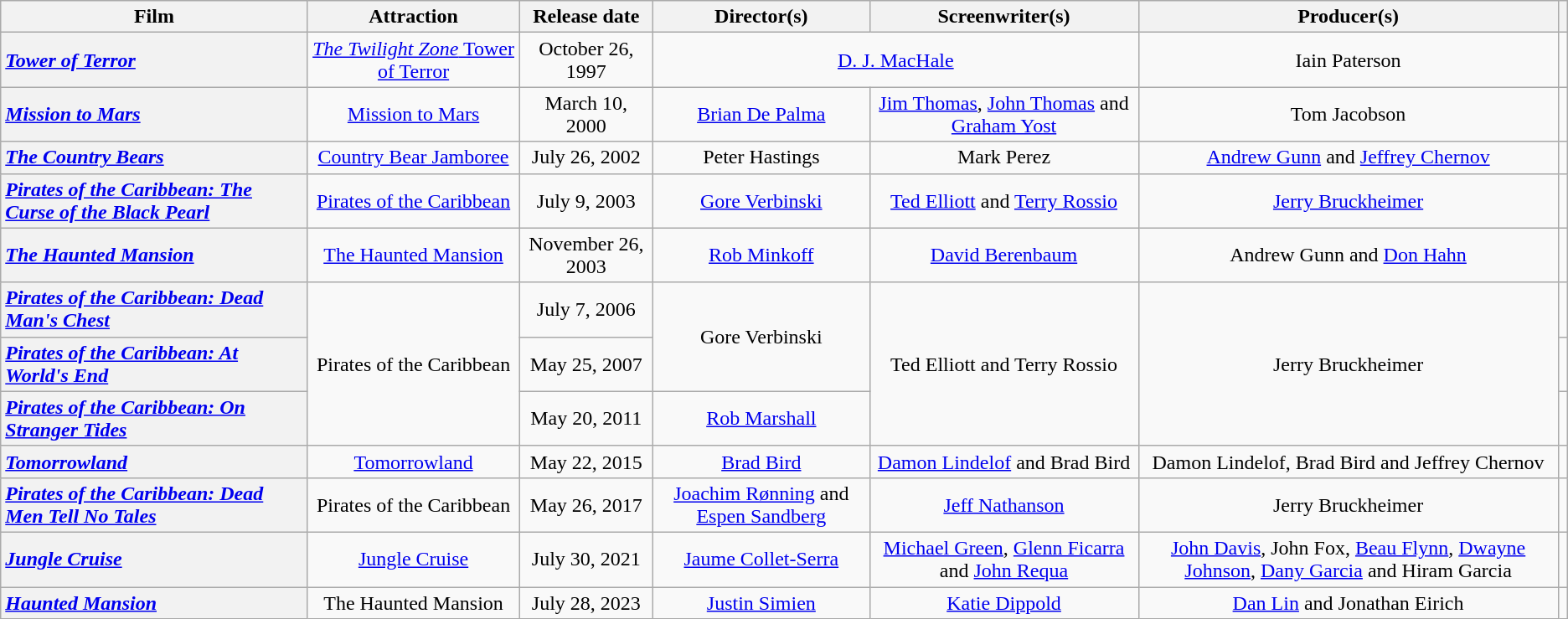<table class="wikitable plainrowheaders sortable" style="text-align: center">
<tr>
<th scope="col">Film</th>
<th scope="col">Attraction</th>
<th scope="col">Release date</th>
<th scope="col">Director(s)</th>
<th scope="col">Screenwriter(s)</th>
<th scope="col">Producer(s)</th>
<th scope="col" class=unsortable></th>
</tr>
<tr>
<th scope="row" style="text-align:left"><em><a href='#'>Tower of Terror</a></em></th>
<td><a href='#'><em>The Twilight Zone</em> Tower of Terror</a></td>
<td>October 26, 1997</td>
<td colspan=2><a href='#'>D. J. MacHale</a></td>
<td>Iain Paterson</td>
<td></td>
</tr>
<tr>
<th scope="row" style="text-align:left"><em><a href='#'>Mission to Mars</a></em></th>
<td><a href='#'>Mission to Mars</a></td>
<td>March 10, 2000</td>
<td><a href='#'>Brian De Palma</a></td>
<td><a href='#'>Jim Thomas</a>, <a href='#'>John Thomas</a> and <a href='#'>Graham Yost</a></td>
<td>Tom Jacobson</td>
<td></td>
</tr>
<tr>
<th scope="row" style="text-align:left"><em><a href='#'>The Country Bears</a></em></th>
<td><a href='#'>Country Bear Jamboree</a></td>
<td>July 26, 2002</td>
<td>Peter Hastings</td>
<td>Mark Perez</td>
<td><a href='#'>Andrew Gunn</a> and <a href='#'>Jeffrey Chernov</a></td>
<td></td>
</tr>
<tr>
<th scope="row" style="text-align:left"><em><a href='#'>Pirates of the Caribbean: The Curse of the Black Pearl</a></em></th>
<td><a href='#'>Pirates of the Caribbean</a></td>
<td>July 9, 2003</td>
<td><a href='#'>Gore Verbinski</a></td>
<td><a href='#'>Ted Elliott</a> and <a href='#'>Terry Rossio</a></td>
<td><a href='#'>Jerry Bruckheimer</a></td>
<td></td>
</tr>
<tr>
<th scope="row" style="text-align:left"><em><a href='#'>The Haunted Mansion</a></em></th>
<td><a href='#'>The Haunted Mansion</a></td>
<td>November 26, 2003</td>
<td><a href='#'>Rob Minkoff</a></td>
<td><a href='#'>David Berenbaum</a></td>
<td>Andrew Gunn and <a href='#'>Don Hahn</a></td>
<td></td>
</tr>
<tr>
<th scope="row" style="text-align:left"><em><a href='#'>Pirates of the Caribbean: Dead Man's Chest</a></em></th>
<td rowspan=3>Pirates of the Caribbean</td>
<td>July 7, 2006</td>
<td rowspan=2>Gore Verbinski</td>
<td rowspan=3>Ted Elliott and Terry Rossio</td>
<td rowspan=3>Jerry Bruckheimer</td>
<td></td>
</tr>
<tr>
<th scope="row" style="text-align:left"><em><a href='#'>Pirates of the Caribbean: At World's End</a></em></th>
<td>May 25, 2007</td>
<td></td>
</tr>
<tr>
<th scope="row" style="text-align:left"><em><a href='#'>Pirates of the Caribbean: On Stranger Tides</a></em></th>
<td>May 20, 2011</td>
<td><a href='#'>Rob Marshall</a></td>
<td></td>
</tr>
<tr>
<th scope="row" style="text-align:left"><em><a href='#'>Tomorrowland</a></em></th>
<td><a href='#'>Tomorrowland</a></td>
<td>May 22, 2015</td>
<td><a href='#'>Brad Bird</a></td>
<td><a href='#'>Damon Lindelof</a> and Brad Bird</td>
<td>Damon Lindelof, Brad Bird and Jeffrey Chernov</td>
<td></td>
</tr>
<tr>
<th scope="row" style="text-align:left"><em><a href='#'>Pirates of the Caribbean: Dead Men Tell No Tales</a></em></th>
<td>Pirates of the Caribbean</td>
<td>May 26, 2017</td>
<td><a href='#'>Joachim Rønning</a> and <a href='#'>Espen Sandberg</a></td>
<td><a href='#'>Jeff Nathanson</a></td>
<td>Jerry Bruckheimer</td>
<td></td>
</tr>
<tr>
<th scope="row" style="text-align:left"><em><a href='#'>Jungle Cruise</a></em></th>
<td><a href='#'>Jungle Cruise</a></td>
<td>July 30, 2021</td>
<td><a href='#'>Jaume Collet-Serra</a></td>
<td><a href='#'>Michael Green</a>, <a href='#'>Glenn Ficarra</a> and <a href='#'>John Requa</a></td>
<td><a href='#'>John Davis</a>, John Fox, <a href='#'>Beau Flynn</a>, <a href='#'>Dwayne Johnson</a>, <a href='#'>Dany Garcia</a> and Hiram Garcia</td>
<td></td>
</tr>
<tr>
<th scope="row" style="text-align:left"><em><a href='#'>Haunted Mansion</a></em></th>
<td>The Haunted Mansion</td>
<td>July 28, 2023</td>
<td><a href='#'>Justin Simien</a></td>
<td><a href='#'>Katie Dippold</a></td>
<td><a href='#'>Dan Lin</a> and Jonathan Eirich</td>
<td></td>
</tr>
</table>
